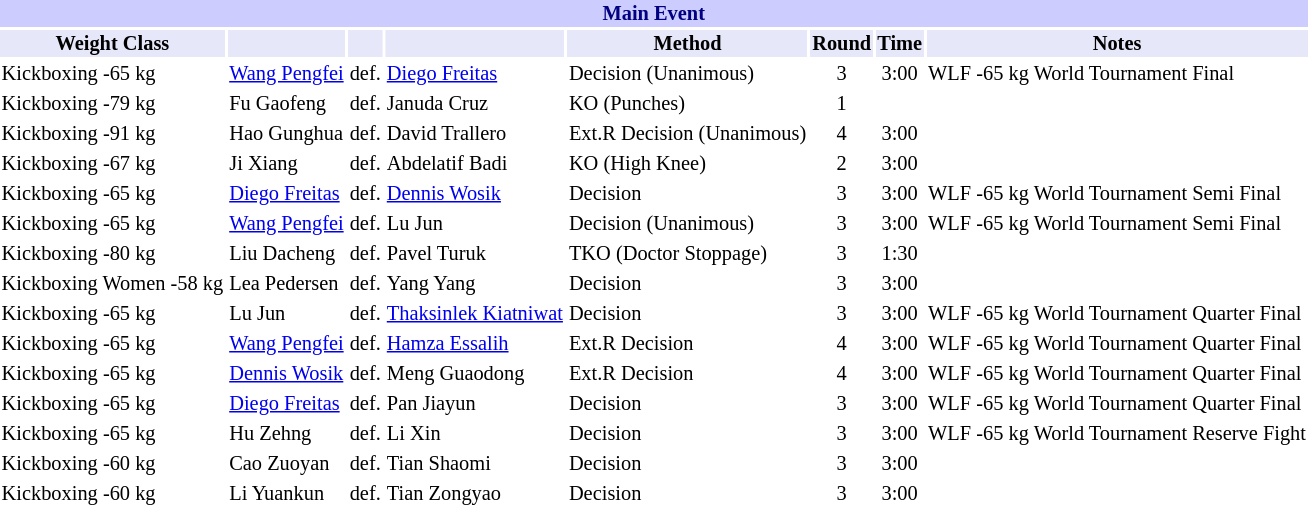<table class="toccolours" style="font-size: 85%;">
<tr>
<th colspan="8" style="background-color: #ccf; color: #000080; text-align: center;"><strong>Main Event</strong></th>
</tr>
<tr>
<th colspan="1" style="background-color: #E6E8FA; color: #000000; text-align: center;">Weight Class</th>
<th colspan="1" style="background-color: #E6E8FA; color: #000000; text-align: center;"></th>
<th colspan="1" style="background-color: #E6E8FA; color: #000000; text-align: center;"></th>
<th colspan="1" style="background-color: #E6E8FA; color: #000000; text-align: center;"></th>
<th colspan="1" style="background-color: #E6E8FA; color: #000000; text-align: center;">Method</th>
<th colspan="1" style="background-color: #E6E8FA; color: #000000; text-align: center;">Round</th>
<th colspan="1" style="background-color: #E6E8FA; color: #000000; text-align: center;">Time</th>
<th colspan="1" style="background-color: #E6E8FA; color: #000000; text-align: center;">Notes</th>
</tr>
<tr>
<td>Kickboxing -65 kg</td>
<td> <a href='#'>Wang Pengfei</a></td>
<td align=center>def.</td>
<td> <a href='#'>Diego Freitas</a></td>
<td>Decision (Unanimous)</td>
<td align=center>3</td>
<td align=center>3:00</td>
<td>WLF -65 kg World Tournament Final</td>
</tr>
<tr>
<td>Kickboxing -79 kg</td>
<td> Fu Gaofeng</td>
<td align=center>def.</td>
<td> Januda Cruz</td>
<td>KO (Punches)</td>
<td align=center>1</td>
<td align=center></td>
<td></td>
</tr>
<tr>
<td>Kickboxing -91 kg</td>
<td> Hao Gunghua</td>
<td align=center>def.</td>
<td> David Trallero</td>
<td>Ext.R Decision (Unanimous)</td>
<td align=center>4</td>
<td align=center>3:00</td>
<td></td>
</tr>
<tr>
<td>Kickboxing -67 kg</td>
<td> Ji Xiang</td>
<td align=center>def.</td>
<td> Abdelatif Badi</td>
<td>KO (High Knee)</td>
<td align=center>2</td>
<td align=center>3:00</td>
<td></td>
</tr>
<tr>
<td>Kickboxing -65 kg</td>
<td> <a href='#'>Diego Freitas</a></td>
<td align=center>def.</td>
<td> <a href='#'>Dennis Wosik</a></td>
<td>Decision</td>
<td align=center>3</td>
<td align=center>3:00</td>
<td>WLF -65 kg World Tournament Semi Final</td>
</tr>
<tr>
<td>Kickboxing -65 kg</td>
<td> <a href='#'>Wang Pengfei</a></td>
<td align=center>def.</td>
<td> Lu Jun</td>
<td>Decision (Unanimous)</td>
<td align=center>3</td>
<td align=center>3:00</td>
<td>WLF -65 kg World Tournament Semi Final</td>
</tr>
<tr>
<td>Kickboxing -80 kg</td>
<td> Liu Dacheng</td>
<td align=center>def.</td>
<td> Pavel Turuk</td>
<td>TKO (Doctor Stoppage)</td>
<td align=center>3</td>
<td align=center>1:30</td>
<td></td>
</tr>
<tr>
<td>Kickboxing Women -58 kg</td>
<td> Lea Pedersen</td>
<td align=center>def.</td>
<td> Yang Yang</td>
<td>Decision</td>
<td align=center>3</td>
<td align=center>3:00</td>
<td></td>
</tr>
<tr>
<td>Kickboxing -65 kg</td>
<td> Lu Jun</td>
<td align=center>def.</td>
<td> <a href='#'>Thaksinlek Kiatniwat</a></td>
<td>Decision</td>
<td align=center>3</td>
<td align=center>3:00</td>
<td>WLF -65 kg World Tournament Quarter Final</td>
</tr>
<tr>
<td>Kickboxing -65 kg</td>
<td> <a href='#'>Wang Pengfei</a></td>
<td align=center>def.</td>
<td> <a href='#'>Hamza Essalih</a></td>
<td>Ext.R Decision</td>
<td align=center>4</td>
<td align=center>3:00</td>
<td>WLF -65 kg World Tournament Quarter Final</td>
</tr>
<tr>
<td>Kickboxing -65 kg</td>
<td> <a href='#'>Dennis Wosik</a></td>
<td align=center>def.</td>
<td> Meng Guaodong</td>
<td>Ext.R Decision</td>
<td align=center>4</td>
<td align=center>3:00</td>
<td>WLF -65 kg World Tournament Quarter Final</td>
</tr>
<tr>
<td>Kickboxing -65 kg</td>
<td> <a href='#'>Diego Freitas</a></td>
<td align=center>def.</td>
<td> Pan Jiayun</td>
<td>Decision</td>
<td align=center>3</td>
<td align=center>3:00</td>
<td>WLF -65 kg World Tournament Quarter Final</td>
</tr>
<tr>
<td>Kickboxing -65 kg</td>
<td> Hu Zehng</td>
<td align=center>def.</td>
<td> Li Xin</td>
<td>Decision</td>
<td align=center>3</td>
<td align=center>3:00</td>
<td>WLF -65 kg World Tournament Reserve Fight</td>
</tr>
<tr>
<td>Kickboxing -60 kg</td>
<td> Cao Zuoyan</td>
<td align=center>def.</td>
<td> Tian Shaomi</td>
<td>Decision</td>
<td align=center>3</td>
<td align=center>3:00</td>
<td></td>
</tr>
<tr>
<td>Kickboxing -60 kg</td>
<td> Li Yuankun</td>
<td align=center>def.</td>
<td> Tian Zongyao</td>
<td>Decision</td>
<td align=center>3</td>
<td align=center>3:00</td>
<td></td>
</tr>
<tr>
</tr>
</table>
